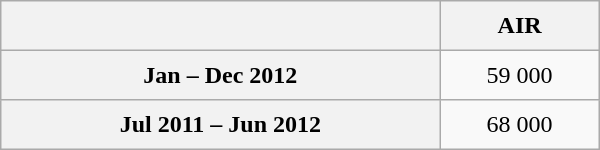<table class="wikitable sortable" style="text-align:center; width:400px; height:100px;">
<tr>
<th></th>
<th>AIR</th>
</tr>
<tr>
<th scope="row">Jan – Dec 2012</th>
<td>59 000</td>
</tr>
<tr>
<th scope="row">Jul 2011 – Jun 2012</th>
<td>68 000</td>
</tr>
</table>
